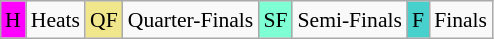<table class="wikitable" style="margin:0.5em auto; font-size:90%; line-height:1.25em;">
<tr>
<td bgcolor="#FF00FF" align=center>H</td>
<td>Heats</td>
<td bgcolor="#F0E68C" align=center>QF</td>
<td>Quarter-Finals</td>
<td bgcolor="#7FFFD4" align=center>SF</td>
<td>Semi-Finals</td>
<td bgcolor="#48D1CC" align=center>F</td>
<td>Finals</td>
</tr>
</table>
